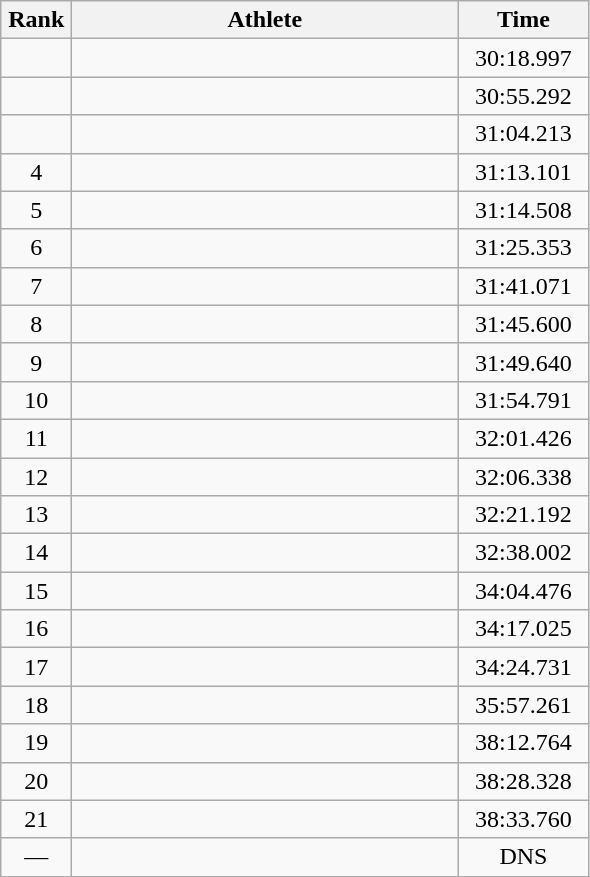<table class=wikitable style="text-align:center">
<tr>
<th width=40>Rank</th>
<th width=250>Athlete</th>
<th width=80>Time</th>
</tr>
<tr>
<td></td>
<td align="left"></td>
<td>30:18.997</td>
</tr>
<tr>
<td></td>
<td align="left"></td>
<td>30:55.292</td>
</tr>
<tr>
<td></td>
<td align="left"></td>
<td>31:04.213</td>
</tr>
<tr>
<td>4</td>
<td align="left"></td>
<td>31:13.101</td>
</tr>
<tr>
<td>5</td>
<td align="left"></td>
<td>31:14.508</td>
</tr>
<tr>
<td>6</td>
<td align="left"></td>
<td>31:25.353</td>
</tr>
<tr>
<td>7</td>
<td align="left"></td>
<td>31:41.071</td>
</tr>
<tr>
<td>8</td>
<td align="left"></td>
<td>31:45.600</td>
</tr>
<tr>
<td>9</td>
<td align="left"></td>
<td>31:49.640</td>
</tr>
<tr>
<td>10</td>
<td align="left"></td>
<td>31:54.791</td>
</tr>
<tr>
<td>11</td>
<td align="left"></td>
<td>32:01.426</td>
</tr>
<tr>
<td>12</td>
<td align="left"></td>
<td>32:06.338</td>
</tr>
<tr>
<td>13</td>
<td align="left"></td>
<td>32:21.192</td>
</tr>
<tr>
<td>14</td>
<td align="left"></td>
<td>32:38.002</td>
</tr>
<tr>
<td>15</td>
<td align="left"></td>
<td>34:04.476</td>
</tr>
<tr>
<td>16</td>
<td align="left"></td>
<td>34:17.025</td>
</tr>
<tr>
<td>17</td>
<td align="left"></td>
<td>34:24.731</td>
</tr>
<tr>
<td>18</td>
<td align="left"></td>
<td>35:57.261</td>
</tr>
<tr>
<td>19</td>
<td align="left"></td>
<td>38:12.764</td>
</tr>
<tr>
<td>20</td>
<td align="left"></td>
<td>38:28.328</td>
</tr>
<tr>
<td>21</td>
<td align="left"></td>
<td>38:33.760</td>
</tr>
<tr>
<td>—</td>
<td align="left"></td>
<td>DNS</td>
</tr>
</table>
